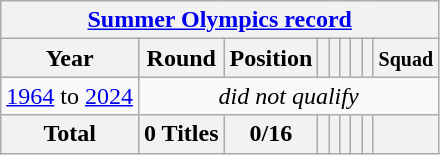<table class="wikitable" style="text-align: center;">
<tr>
<th colspan=9><a href='#'>Summer Olympics record</a></th>
</tr>
<tr>
<th>Year</th>
<th>Round</th>
<th>Position</th>
<th></th>
<th></th>
<th></th>
<th></th>
<th></th>
<th><small>Squad</small></th>
</tr>
<tr>
<td> <a href='#'>1964</a> to  <a href='#'>2024</a></td>
<td colspan=9 rowspan=1 align=center><em>did not qualify</em></td>
</tr>
<tr>
<th>Total</th>
<th>0 Titles</th>
<th>0/16</th>
<th></th>
<th></th>
<th></th>
<th></th>
<th></th>
<th></th>
</tr>
</table>
